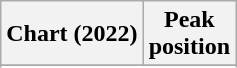<table class="wikitable sortable plainrowheaders" style="text-align:center">
<tr>
<th scope="col">Chart (2022)</th>
<th scope="col">Peak<br>position</th>
</tr>
<tr>
</tr>
<tr>
</tr>
</table>
